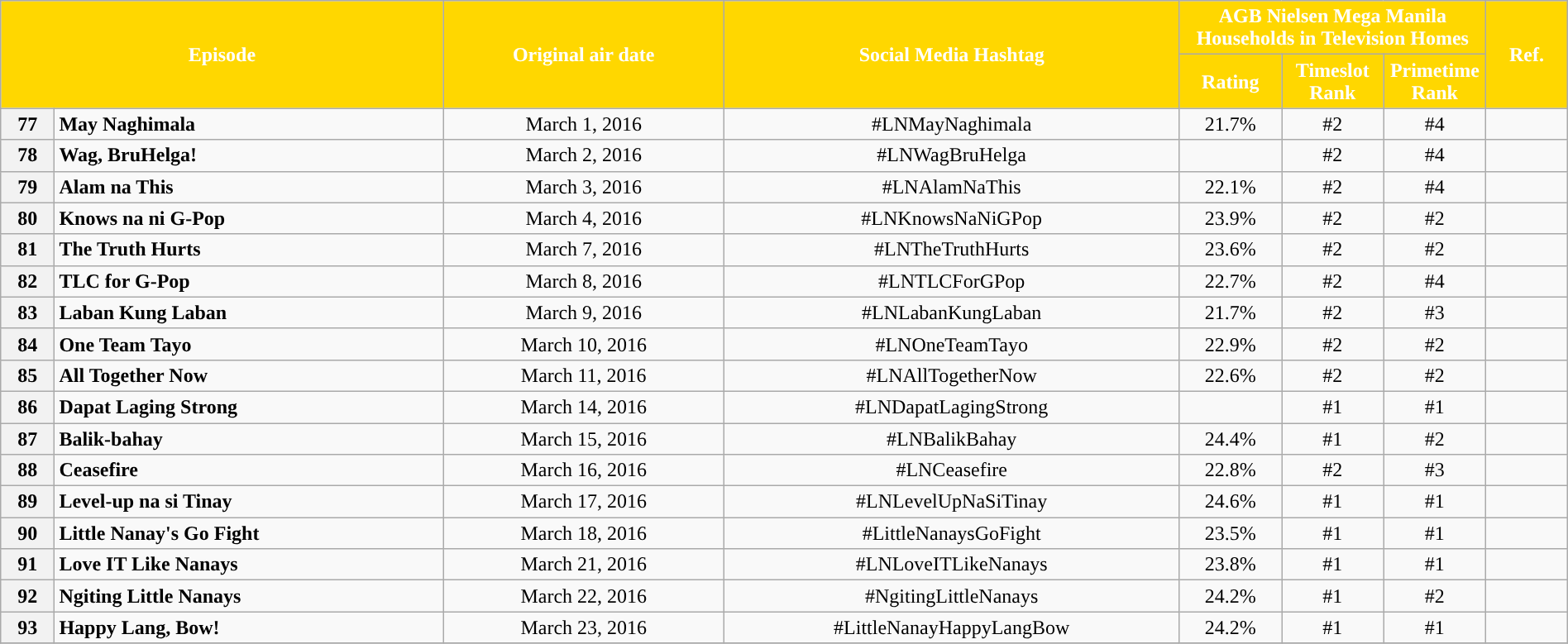<table class="wikitable" style="text-align:center; font-size:100%; line-height:18px;"  width="100%">
<tr>
<th colspan="2" rowspan="2" style="background-color:#FFD700; color:#ffffff;">Episode</th>
<th style="background:#FFD700; color:white" rowspan="2">Original air date</th>
<th style="background:#FFD700; color:white" rowspan="2">Social Media Hashtag</th>
<th style="background-color:#FFD700; color:#ffffff;" colspan="3">AGB Nielsen Mega Manila Households in Television Homes</th>
<th rowspan="2" style="background:#FFD700; color:white">Ref.</th>
</tr>
<tr style="text-align: center style=">
<th style="background-color:#FFD700; width:75px; color:#ffffff;">Rating</th>
<th style="background-color:#FFD700; width:75px; color:#ffffff;">Timeslot Rank</th>
<th style="background-color:#FFD700; width:75px; color:#ffffff;">Primetime Rank</th>
</tr>
<tr>
<th>77</th>
<td style="text-align: left;"><strong>May Naghimala</strong></td>
<td>March 1, 2016</td>
<td>#LNMayNaghimala</td>
<td>21.7%</td>
<td>#2</td>
<td>#4</td>
<td></td>
</tr>
<tr>
<th>78</th>
<td style="text-align: left;"><strong>Wag, BruHelga!</strong></td>
<td>March 2, 2016</td>
<td>#LNWagBruHelga</td>
<td></td>
<td>#2</td>
<td>#4</td>
<td></td>
</tr>
<tr>
<th>79</th>
<td style="text-align: left;"><strong>Alam na This</strong></td>
<td>March 3, 2016</td>
<td>#LNAlamNaThis</td>
<td>22.1%</td>
<td>#2</td>
<td>#4</td>
<td></td>
</tr>
<tr>
<th>80</th>
<td style="text-align: left;"><strong>Knows na ni G-Pop</strong></td>
<td>March 4, 2016</td>
<td>#LNKnowsNaNiGPop</td>
<td>23.9%</td>
<td>#2</td>
<td>#2</td>
<td></td>
</tr>
<tr>
<th>81</th>
<td style="text-align: left;"><strong>The Truth Hurts</strong></td>
<td>March 7, 2016</td>
<td>#LNTheTruthHurts</td>
<td>23.6%</td>
<td>#2</td>
<td>#2</td>
<td></td>
</tr>
<tr>
<th>82</th>
<td style="text-align: left;"><strong>TLC for G-Pop</strong></td>
<td>March 8, 2016</td>
<td>#LNTLCForGPop</td>
<td>22.7%</td>
<td>#2</td>
<td>#4</td>
<td></td>
</tr>
<tr>
<th>83</th>
<td style="text-align: left;"><strong>Laban Kung Laban</strong></td>
<td>March 9, 2016</td>
<td>#LNLabanKungLaban</td>
<td>21.7%</td>
<td>#2</td>
<td>#3</td>
<td></td>
</tr>
<tr>
<th>84</th>
<td style="text-align: left;"><strong>One Team Tayo</strong></td>
<td>March 10, 2016</td>
<td>#LNOneTeamTayo</td>
<td>22.9%</td>
<td>#2</td>
<td>#2</td>
<td></td>
</tr>
<tr>
<th>85</th>
<td style="text-align: left;"><strong>All Together Now</strong></td>
<td>March 11, 2016</td>
<td>#LNAllTogetherNow</td>
<td>22.6%</td>
<td>#2</td>
<td>#2</td>
<td></td>
</tr>
<tr>
<th>86</th>
<td style="text-align: left;"><strong>Dapat Laging Strong</strong></td>
<td>March 14, 2016</td>
<td>#LNDapatLagingStrong</td>
<td></td>
<td>#1</td>
<td>#1</td>
<td></td>
</tr>
<tr>
<th>87</th>
<td style="text-align: left;"><strong>Balik-bahay</strong></td>
<td>March 15, 2016</td>
<td>#LNBalikBahay</td>
<td>24.4%</td>
<td>#1</td>
<td>#2</td>
<td></td>
</tr>
<tr>
<th>88</th>
<td style="text-align: left;"><strong>Ceasefire</strong></td>
<td>March 16, 2016</td>
<td>#LNCeasefire</td>
<td>22.8%</td>
<td>#2</td>
<td>#3</td>
<td></td>
</tr>
<tr>
<th>89</th>
<td style="text-align: left;"><strong>Level-up na si Tinay</strong></td>
<td>March 17, 2016</td>
<td>#LNLevelUpNaSiTinay</td>
<td>24.6%</td>
<td>#1</td>
<td>#1</td>
<td></td>
</tr>
<tr>
<th>90</th>
<td style="text-align: left;"><strong>Little Nanay's Go Fight</strong></td>
<td>March 18, 2016</td>
<td>#LittleNanaysGoFight</td>
<td>23.5%</td>
<td>#1</td>
<td>#1</td>
<td></td>
</tr>
<tr>
<th>91</th>
<td style="text-align: left;"><strong>Love IT Like Nanays</strong></td>
<td>March 21, 2016</td>
<td>#LNLoveITLikeNanays</td>
<td>23.8%</td>
<td>#1</td>
<td>#1</td>
<td></td>
</tr>
<tr>
<th>92</th>
<td style="text-align: left;"><strong>Ngiting Little Nanays</strong></td>
<td>March 22, 2016</td>
<td>#NgitingLittleNanays</td>
<td>24.2%</td>
<td>#1</td>
<td>#2</td>
<td></td>
</tr>
<tr>
<th>93</th>
<td style="text-align: left;"><strong>Happy Lang, Bow!</strong></td>
<td>March 23, 2016</td>
<td>#LittleNanayHappyLangBow</td>
<td>24.2%</td>
<td>#1</td>
<td>#1</td>
<td></td>
</tr>
<tr>
</tr>
</table>
